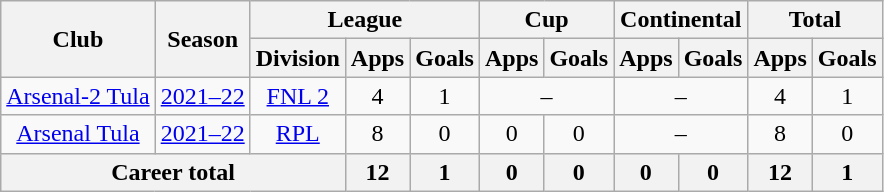<table class="wikitable" style="text-align: center;">
<tr>
<th rowspan=2>Club</th>
<th rowspan=2>Season</th>
<th colspan=3>League</th>
<th colspan=2>Cup</th>
<th colspan=2>Continental</th>
<th colspan=2>Total</th>
</tr>
<tr>
<th>Division</th>
<th>Apps</th>
<th>Goals</th>
<th>Apps</th>
<th>Goals</th>
<th>Apps</th>
<th>Goals</th>
<th>Apps</th>
<th>Goals</th>
</tr>
<tr>
<td><a href='#'>Arsenal-2 Tula</a></td>
<td><a href='#'>2021–22</a></td>
<td><a href='#'>FNL 2</a></td>
<td>4</td>
<td>1</td>
<td colspan=2>–</td>
<td colspan=2>–</td>
<td>4</td>
<td>1</td>
</tr>
<tr>
<td><a href='#'>Arsenal Tula</a></td>
<td><a href='#'>2021–22</a></td>
<td><a href='#'>RPL</a></td>
<td>8</td>
<td>0</td>
<td>0</td>
<td>0</td>
<td colspan=2>–</td>
<td>8</td>
<td>0</td>
</tr>
<tr>
<th colspan=3>Career total</th>
<th>12</th>
<th>1</th>
<th>0</th>
<th>0</th>
<th>0</th>
<th>0</th>
<th>12</th>
<th>1</th>
</tr>
</table>
